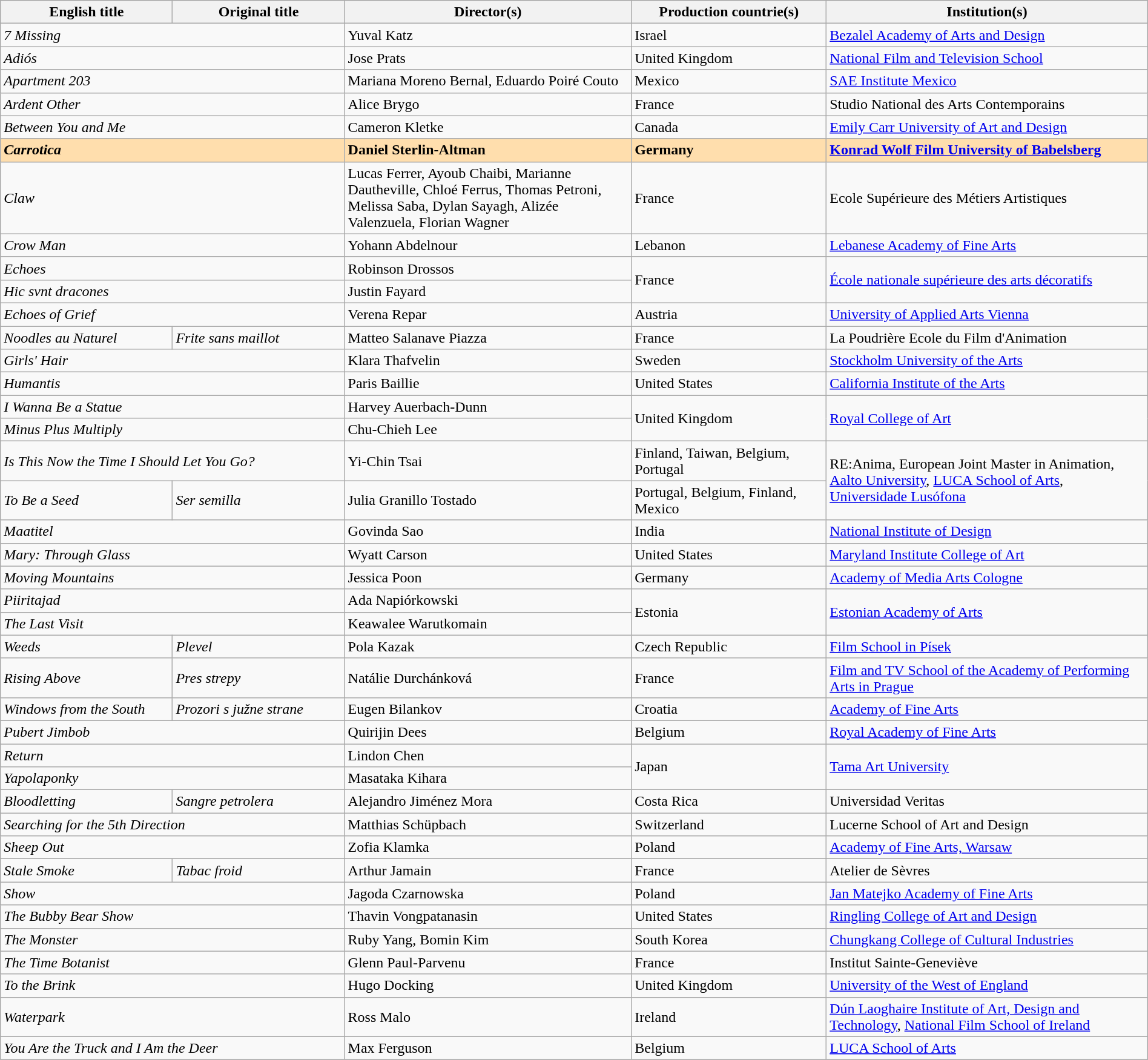<table class="sortable wikitable" style="width:100%; margin-bottom:4px" cellpadding="5">
<tr>
<th scope="col" width="15%">English title</th>
<th scope="col" width="15%">Original title</th>
<th scope="col" width="25%">Director(s)</th>
<th scope="col" width="17%">Production countrie(s)</th>
<th scope="col" width="28%">Institution(s)</th>
</tr>
<tr>
<td colspan="2"><em>7 Missing</em></td>
<td>Yuval Katz</td>
<td>Israel</td>
<td><a href='#'>Bezalel Academy of Arts and Design</a></td>
</tr>
<tr>
<td colspan="2"><em>Adiós</em></td>
<td>Jose Prats</td>
<td>United Kingdom</td>
<td><a href='#'>National Film and Television School</a></td>
</tr>
<tr>
<td colspan="2"><em>Apartment 203</em></td>
<td>Mariana Moreno Bernal, Eduardo Poiré Couto</td>
<td>Mexico</td>
<td><a href='#'>SAE Institute Mexico</a></td>
</tr>
<tr>
<td colspan="2"><em>Ardent Other</em></td>
<td>Alice Brygo</td>
<td>France</td>
<td>Studio National des Arts Contemporains</td>
</tr>
<tr>
<td colspan="2"><em>Between You and Me</em></td>
<td>Cameron Kletke</td>
<td>Canada</td>
<td><a href='#'>Emily Carr University of Art and Design</a></td>
</tr>
<tr style="background:#FFDEAD;">
<td colspan="2"><strong><em>Carrotica</em></strong></td>
<td><strong>Daniel Sterlin-Altman</strong></td>
<td><strong>Germany</strong></td>
<td><strong><a href='#'>Konrad Wolf Film University of Babelsberg</a></strong></td>
</tr>
<tr>
<td colspan="2"><em>Claw</em></td>
<td>Lucas Ferrer, Ayoub Chaibi, Marianne Dautheville, Chloé Ferrus, Thomas Petroni, Melissa Saba, Dylan Sayagh, Alizée Valenzuela, Florian Wagner</td>
<td>France</td>
<td>Ecole Supérieure des Métiers Artistiques</td>
</tr>
<tr>
<td colspan="2"><em>Crow Man</em></td>
<td>Yohann Abdelnour</td>
<td>Lebanon</td>
<td><a href='#'>Lebanese Academy of Fine Arts</a></td>
</tr>
<tr>
<td colspan="2"><em>Echoes</em></td>
<td>Robinson Drossos</td>
<td rowspan="2">France</td>
<td rowspan="2"><a href='#'>École nationale supérieure des arts décoratifs</a></td>
</tr>
<tr>
<td colspan="2"><em>Hic svnt dracones</em></td>
<td>Justin Fayard</td>
</tr>
<tr>
<td colspan="2"><em>Echoes of Grief</em></td>
<td>Verena Repar</td>
<td>Austria</td>
<td><a href='#'>University of Applied Arts Vienna</a></td>
</tr>
<tr>
<td><em>Noodles au Naturel</em></td>
<td><em>Frite sans maillot</em></td>
<td>Matteo Salanave Piazza</td>
<td>France</td>
<td>La Poudrière Ecole du Film d'Animation</td>
</tr>
<tr>
<td colspan="2"><em>Girls' Hair</em></td>
<td>Klara Thafvelin</td>
<td>Sweden</td>
<td><a href='#'>Stockholm University of the Arts</a></td>
</tr>
<tr>
<td colspan="2"><em>Humantis</em></td>
<td>Paris Baillie</td>
<td>United States</td>
<td><a href='#'>California Institute of the Arts</a></td>
</tr>
<tr>
<td colspan="2"><em>I Wanna Be a Statue</em></td>
<td>Harvey Auerbach-Dunn</td>
<td rowspan="2">United Kingdom</td>
<td rowspan="2"><a href='#'>Royal College of Art</a></td>
</tr>
<tr>
<td colspan="2"><em>Minus Plus Multiply</em></td>
<td>Chu-Chieh Lee</td>
</tr>
<tr>
<td colspan="2"><em>Is This Now the Time I Should Let You Go?</em></td>
<td>Yi-Chin Tsai</td>
<td>Finland, Taiwan, Belgium, Portugal</td>
<td rowspan="2">RE:Anima, European Joint Master in Animation, <a href='#'>Aalto University</a>, <a href='#'>LUCA School of Arts</a>, <a href='#'>Universidade Lusófona</a></td>
</tr>
<tr>
<td><em>To Be a Seed</em></td>
<td><em>Ser semilla</em></td>
<td>Julia Granillo Tostado</td>
<td>Portugal, Belgium, Finland, Mexico</td>
</tr>
<tr>
<td colspan="2"><em>Maatitel</em></td>
<td>Govinda Sao</td>
<td>India</td>
<td><a href='#'>National Institute of Design</a></td>
</tr>
<tr>
<td colspan="2"><em>Mary: Through Glass</em></td>
<td>Wyatt Carson</td>
<td>United States</td>
<td><a href='#'>Maryland Institute College of Art</a></td>
</tr>
<tr>
<td colspan="2"><em>Moving Mountains</em></td>
<td>Jessica Poon</td>
<td>Germany</td>
<td><a href='#'>Academy of Media Arts Cologne</a></td>
</tr>
<tr>
<td colspan="2"><em>Piiritajad</em></td>
<td>Ada Napiórkowski</td>
<td rowspan="2">Estonia</td>
<td rowspan="2"><a href='#'>Estonian Academy of Arts</a></td>
</tr>
<tr>
<td colspan="2"><em>The Last Visit</em></td>
<td>Keawalee Warutkomain</td>
</tr>
<tr>
<td><em>Weeds</em></td>
<td><em>Plevel</em></td>
<td>Pola Kazak</td>
<td>Czech Republic</td>
<td><a href='#'>Film School in Písek</a></td>
</tr>
<tr>
<td><em>Rising Above</em></td>
<td><em>Pres strepy</em></td>
<td>Natálie Durchánková</td>
<td>France</td>
<td><a href='#'>Film and TV School of the Academy of Performing Arts in Prague</a></td>
</tr>
<tr>
<td><em>Windows from the South</em></td>
<td><em>Prozori s južne strane</em></td>
<td>Eugen Bilankov</td>
<td>Croatia</td>
<td><a href='#'>Academy of Fine Arts</a></td>
</tr>
<tr>
<td colspan="2"><em>Pubert Jimbob</em></td>
<td>Quirijin Dees</td>
<td>Belgium</td>
<td><a href='#'>Royal Academy of Fine Arts</a></td>
</tr>
<tr>
<td colspan="2"><em>Return</em></td>
<td>Lindon Chen</td>
<td rowspan="2">Japan</td>
<td rowspan="2"><a href='#'>Tama Art University</a></td>
</tr>
<tr>
<td colspan="2"><em>Yapolaponky</em></td>
<td>Masataka Kihara</td>
</tr>
<tr>
<td><em>Bloodletting</em></td>
<td><em>Sangre petrolera</em></td>
<td>Alejandro Jiménez Mora</td>
<td>Costa Rica</td>
<td>Universidad Veritas</td>
</tr>
<tr>
<td colspan="2"><em>Searching for the 5th Direction</em></td>
<td>Matthias Schüpbach</td>
<td>Switzerland</td>
<td>Lucerne School of Art and Design</td>
</tr>
<tr>
<td colspan="2"><em>Sheep Out</em></td>
<td>Zofia Klamka</td>
<td>Poland</td>
<td><a href='#'>Academy of Fine Arts, Warsaw</a></td>
</tr>
<tr>
<td><em>Stale Smoke</em></td>
<td><em>Tabac froid</em></td>
<td>Arthur Jamain</td>
<td>France</td>
<td>Atelier de Sèvres</td>
</tr>
<tr>
<td colspan="2"><em>Show</em></td>
<td>Jagoda Czarnowska</td>
<td>Poland</td>
<td><a href='#'>Jan Matejko Academy of Fine Arts</a></td>
</tr>
<tr>
<td colspan="2"><em>The Bubby Bear Show</em></td>
<td>Thavin Vongpatanasin</td>
<td>United States</td>
<td><a href='#'>Ringling College of Art and Design</a></td>
</tr>
<tr>
<td colspan="2"><em>The Monster</em></td>
<td>Ruby Yang, Bomin Kim</td>
<td>South Korea</td>
<td><a href='#'>Chungkang College of Cultural Industries</a></td>
</tr>
<tr>
<td colspan="2"><em>The Time Botanist</em></td>
<td>Glenn Paul-Parvenu</td>
<td>France</td>
<td>Institut Sainte-Geneviève</td>
</tr>
<tr>
<td colspan="2"><em>To the Brink</em></td>
<td>Hugo Docking</td>
<td>United Kingdom</td>
<td><a href='#'>University of the West of England</a></td>
</tr>
<tr>
<td colspan="2"><em>Waterpark</em></td>
<td>Ross Malo</td>
<td>Ireland</td>
<td><a href='#'>Dún Laoghaire Institute of Art, Design and Technology</a>, <a href='#'>National Film School of Ireland</a></td>
</tr>
<tr>
<td colspan="2"><em>You Are the Truck and I Am the Deer</em></td>
<td>Max Ferguson</td>
<td>Belgium</td>
<td><a href='#'>LUCA School of Arts</a></td>
</tr>
<tr>
</tr>
</table>
